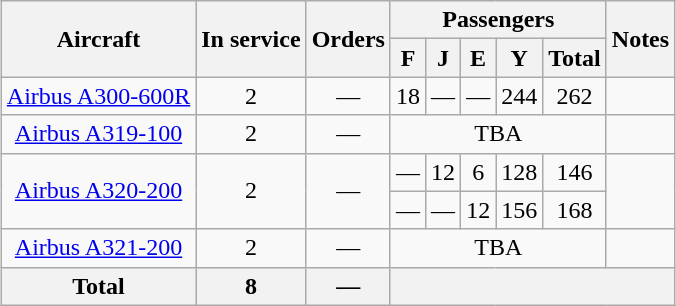<table class="wikitable" style="margin:1em auto; border-collapse:collapse;text-align:center">
<tr Meraj Airlines Fleet>
<th rowspan="2">Aircraft</th>
<th rowspan="2">In service</th>
<th rowspan="2">Orders</th>
<th colspan="5">Passengers</th>
<th rowspan="2">Notes</th>
</tr>
<tr>
<th><abbr>F</abbr></th>
<th><abbr>J</abbr></th>
<th><abbr>E</abbr></th>
<th><abbr>Y</abbr></th>
<th>Total</th>
</tr>
<tr>
<td><a href='#'>Airbus A300-600R</a></td>
<td>2</td>
<td>—</td>
<td>18</td>
<td>—</td>
<td>—</td>
<td>244</td>
<td>262</td>
<td></td>
</tr>
<tr>
<td><a href='#'>Airbus A319-100</a></td>
<td>2</td>
<td>—</td>
<td colspan="5"><abbr>TBA</abbr></td>
<td></td>
</tr>
<tr>
<td rowspan=2><a href='#'>Airbus A320-200</a></td>
<td rowspan=2>2</td>
<td rowspan=2>—</td>
<td>—</td>
<td>12</td>
<td>6</td>
<td>128</td>
<td>146</td>
<td rowspan=2></td>
</tr>
<tr>
<td>—</td>
<td>—</td>
<td>12</td>
<td>156</td>
<td>168</td>
</tr>
<tr>
<td><a href='#'>Airbus A321-200</a></td>
<td>2</td>
<td>—</td>
<td colspan="5"><abbr>TBA</abbr></td>
<td></td>
</tr>
<tr>
<th>Total</th>
<th>8</th>
<th>—</th>
<th colspan="7"></th>
</tr>
</table>
